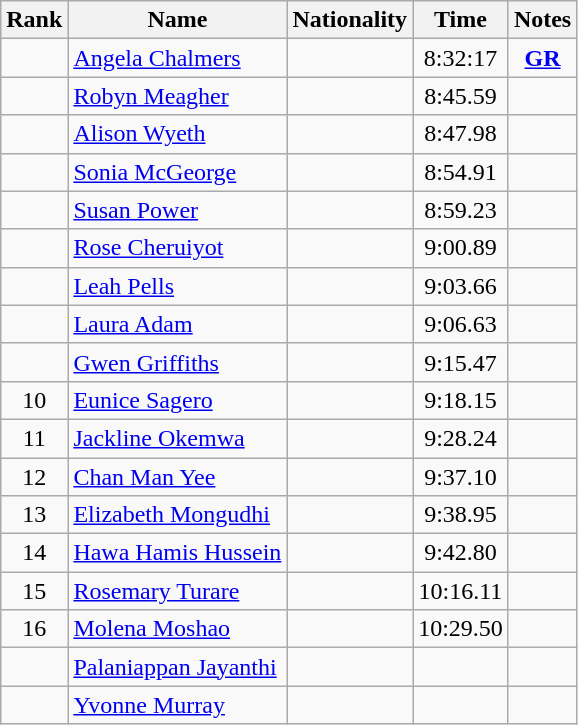<table class="wikitable sortable" style=" text-align:center">
<tr>
<th>Rank</th>
<th>Name</th>
<th>Nationality</th>
<th>Time</th>
<th>Notes</th>
</tr>
<tr>
<td></td>
<td align=left><a href='#'>Angela Chalmers</a></td>
<td align=left></td>
<td>8:32:17</td>
<td><strong><a href='#'>GR</a></strong></td>
</tr>
<tr>
<td></td>
<td align=left><a href='#'>Robyn Meagher</a></td>
<td align=left></td>
<td>8:45.59</td>
<td></td>
</tr>
<tr>
<td></td>
<td align=left><a href='#'>Alison Wyeth</a></td>
<td align=left></td>
<td>8:47.98</td>
<td></td>
</tr>
<tr>
<td></td>
<td align=left><a href='#'>Sonia McGeorge</a></td>
<td align=left></td>
<td>8:54.91</td>
<td></td>
</tr>
<tr>
<td></td>
<td align=left><a href='#'>Susan Power</a></td>
<td align=left></td>
<td>8:59.23</td>
<td></td>
</tr>
<tr>
<td></td>
<td align=left><a href='#'>Rose Cheruiyot</a></td>
<td align=left></td>
<td>9:00.89</td>
<td></td>
</tr>
<tr>
<td></td>
<td align=left><a href='#'>Leah Pells</a></td>
<td align=left></td>
<td>9:03.66</td>
<td></td>
</tr>
<tr>
<td></td>
<td align=left><a href='#'>Laura Adam</a></td>
<td align=left></td>
<td>9:06.63</td>
<td></td>
</tr>
<tr>
<td></td>
<td align=left><a href='#'>Gwen Griffiths</a></td>
<td align=left></td>
<td>9:15.47</td>
<td></td>
</tr>
<tr>
<td>10</td>
<td align=left><a href='#'>Eunice Sagero</a></td>
<td align=left></td>
<td>9:18.15</td>
<td></td>
</tr>
<tr>
<td>11</td>
<td align=left><a href='#'>Jackline Okemwa</a></td>
<td align=left></td>
<td>9:28.24</td>
<td></td>
</tr>
<tr>
<td>12</td>
<td align=left><a href='#'>Chan Man Yee</a></td>
<td align=left></td>
<td>9:37.10</td>
<td></td>
</tr>
<tr>
<td>13</td>
<td align=left><a href='#'>Elizabeth Mongudhi</a></td>
<td align=left></td>
<td>9:38.95</td>
<td></td>
</tr>
<tr>
<td>14</td>
<td align=left><a href='#'>Hawa Hamis Hussein</a></td>
<td align=left></td>
<td>9:42.80</td>
<td></td>
</tr>
<tr>
<td>15</td>
<td align=left><a href='#'>Rosemary Turare</a></td>
<td align=left></td>
<td>10:16.11</td>
<td></td>
</tr>
<tr>
<td>16</td>
<td align=left><a href='#'>Molena Moshao</a></td>
<td align=left></td>
<td>10:29.50</td>
<td></td>
</tr>
<tr>
<td></td>
<td align=left><a href='#'>Palaniappan Jayanthi</a></td>
<td align=left></td>
<td></td>
<td></td>
</tr>
<tr>
<td></td>
<td align=left><a href='#'>Yvonne Murray</a></td>
<td align=left></td>
<td></td>
<td></td>
</tr>
</table>
